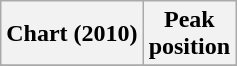<table class="wikitable">
<tr>
<th>Chart (2010)</th>
<th>Peak<br>position</th>
</tr>
<tr>
</tr>
</table>
